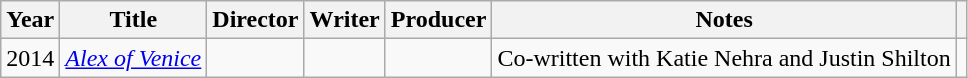<table class="wikitable">
<tr>
<th>Year</th>
<th>Title</th>
<th>Director</th>
<th>Writer</th>
<th>Producer</th>
<th>Notes</th>
<th class="unsortable"></th>
</tr>
<tr>
<td>2014</td>
<td><em><a href='#'>Alex of Venice</a></em></td>
<td></td>
<td></td>
<td></td>
<td>Co-written with Katie Nehra and Justin Shilton</td>
<td></td>
</tr>
</table>
